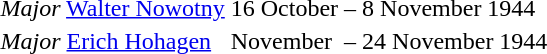<table>
<tr>
<td><em>Major</em> <a href='#'>Walter Nowotny</a></td>
<td>16 October</td>
<td>–</td>
<td>8 November 1944</td>
</tr>
<tr>
<td><em>Major</em> <a href='#'>Erich Hohagen</a></td>
<td>November</td>
<td>–</td>
<td>24 November 1944</td>
</tr>
</table>
